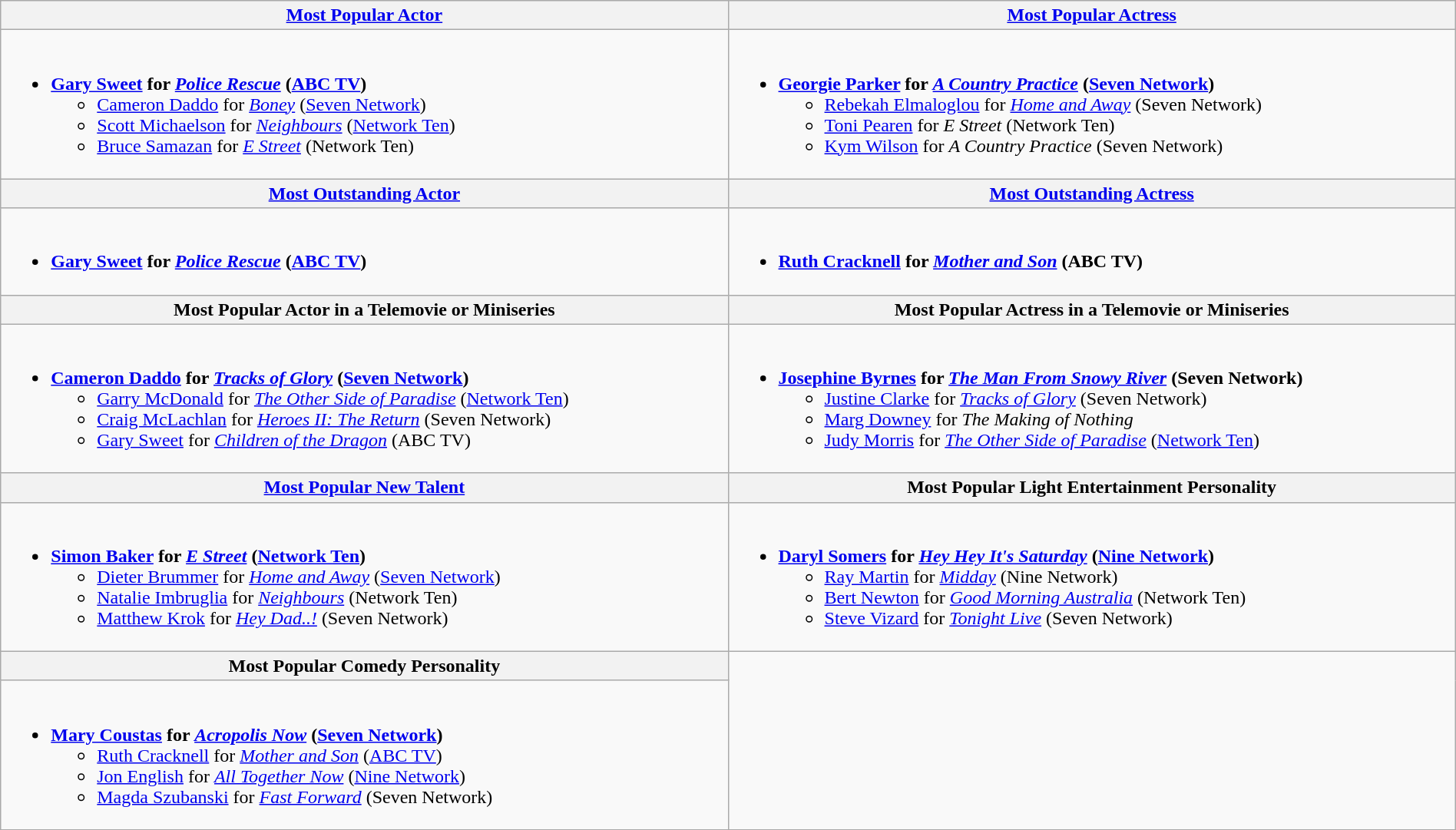<table class=wikitable width="100%">
<tr>
<th width="25%"><a href='#'>Most Popular Actor</a></th>
<th width="25%"><a href='#'>Most Popular Actress</a></th>
</tr>
<tr>
<td valign="top"><br><ul><li><strong><a href='#'>Gary Sweet</a> for <em><a href='#'>Police Rescue</a></em> (<a href='#'>ABC TV</a>)</strong><ul><li><a href='#'>Cameron Daddo</a> for <em><a href='#'>Boney</a></em> (<a href='#'>Seven Network</a>)</li><li><a href='#'>Scott Michaelson</a> for <em><a href='#'>Neighbours</a></em> (<a href='#'>Network Ten</a>)</li><li><a href='#'>Bruce Samazan</a> for <em><a href='#'>E Street</a></em> (Network Ten)</li></ul></li></ul></td>
<td valign="top"><br><ul><li><strong><a href='#'>Georgie Parker</a> for <em><a href='#'>A Country Practice</a></em> (<a href='#'>Seven Network</a>)</strong><ul><li><a href='#'>Rebekah Elmaloglou</a> for <em><a href='#'>Home and Away</a></em> (Seven Network)</li><li><a href='#'>Toni Pearen</a> for <em>E Street</em> (Network Ten)</li><li><a href='#'>Kym Wilson</a> for <em>A Country Practice</em> (Seven Network)</li></ul></li></ul></td>
</tr>
<tr>
<th width="50%"><a href='#'>Most Outstanding Actor</a></th>
<th width="50%"><a href='#'>Most Outstanding Actress</a></th>
</tr>
<tr>
<td valign="top"><br><ul><li><strong><a href='#'>Gary Sweet</a> for <em><a href='#'>Police Rescue</a></em> (<a href='#'>ABC TV</a>)</strong></li></ul></td>
<td valign="top"><br><ul><li><strong><a href='#'>Ruth Cracknell</a> for <em><a href='#'>Mother and Son</a></em> (ABC TV)</strong></li></ul></td>
</tr>
<tr>
<th width="50%">Most Popular Actor in a Telemovie or Miniseries</th>
<th width="50%">Most Popular Actress in a Telemovie or Miniseries</th>
</tr>
<tr>
<td valign="top"><br><ul><li><strong><a href='#'>Cameron Daddo</a> for <em><a href='#'>Tracks of Glory</a></em> (<a href='#'>Seven Network</a>)</strong><ul><li><a href='#'>Garry McDonald</a> for <em><a href='#'>The Other Side of Paradise</a></em> (<a href='#'>Network Ten</a>)</li><li><a href='#'>Craig McLachlan</a> for <em><a href='#'>Heroes II: The Return</a></em> (Seven Network)</li><li><a href='#'>Gary Sweet</a> for <em><a href='#'>Children of the Dragon</a></em> (ABC TV)</li></ul></li></ul></td>
<td valign="top"><br><ul><li><strong><a href='#'>Josephine Byrnes</a> for <em><a href='#'>The Man From Snowy River</a></em> (Seven Network)</strong><ul><li><a href='#'>Justine Clarke</a> for <em><a href='#'>Tracks of Glory</a></em> (Seven Network)</li><li><a href='#'>Marg Downey</a> for <em>The Making of Nothing</em></li><li><a href='#'>Judy Morris</a> for <em><a href='#'>The Other Side of Paradise</a></em> (<a href='#'>Network Ten</a>)</li></ul></li></ul></td>
</tr>
<tr>
<th width="50%"><a href='#'>Most Popular New Talent</a></th>
<th width="50%">Most Popular Light Entertainment Personality</th>
</tr>
<tr>
<td valign="top"><br><ul><li><strong><a href='#'>Simon Baker</a> for <em><a href='#'>E Street</a></em> (<a href='#'>Network Ten</a>)</strong><ul><li><a href='#'>Dieter Brummer</a> for <em><a href='#'>Home and Away</a></em> (<a href='#'>Seven Network</a>)</li><li><a href='#'>Natalie Imbruglia</a> for <em><a href='#'>Neighbours</a></em> (Network Ten)</li><li><a href='#'>Matthew Krok</a> for <em><a href='#'>Hey Dad..!</a></em> (Seven Network)</li></ul></li></ul></td>
<td valign="top"><br><ul><li><strong><a href='#'>Daryl Somers</a> for <em><a href='#'>Hey Hey It's Saturday</a></em> (<a href='#'>Nine Network</a>)</strong><ul><li><a href='#'>Ray Martin</a> for <em><a href='#'>Midday</a></em> (Nine Network)</li><li><a href='#'>Bert Newton</a> for <em><a href='#'>Good Morning Australia</a></em> (Network Ten)</li><li><a href='#'>Steve Vizard</a> for <em><a href='#'>Tonight Live</a></em> (Seven Network)</li></ul></li></ul></td>
</tr>
<tr>
<th width="50%">Most Popular Comedy Personality</th>
</tr>
<tr>
<td valign="top"><br><ul><li><strong><a href='#'>Mary Coustas</a> for <em><a href='#'>Acropolis Now</a></em> (<a href='#'>Seven Network</a>)</strong><ul><li><a href='#'>Ruth Cracknell</a> for <em><a href='#'>Mother and Son</a></em> (<a href='#'>ABC TV</a>)</li><li><a href='#'>Jon English</a> for <em><a href='#'>All Together Now</a></em> (<a href='#'>Nine Network</a>)</li><li><a href='#'>Magda Szubanski</a> for <em><a href='#'>Fast Forward</a></em> (Seven Network)</li></ul></li></ul></td>
</tr>
<tr>
</tr>
</table>
